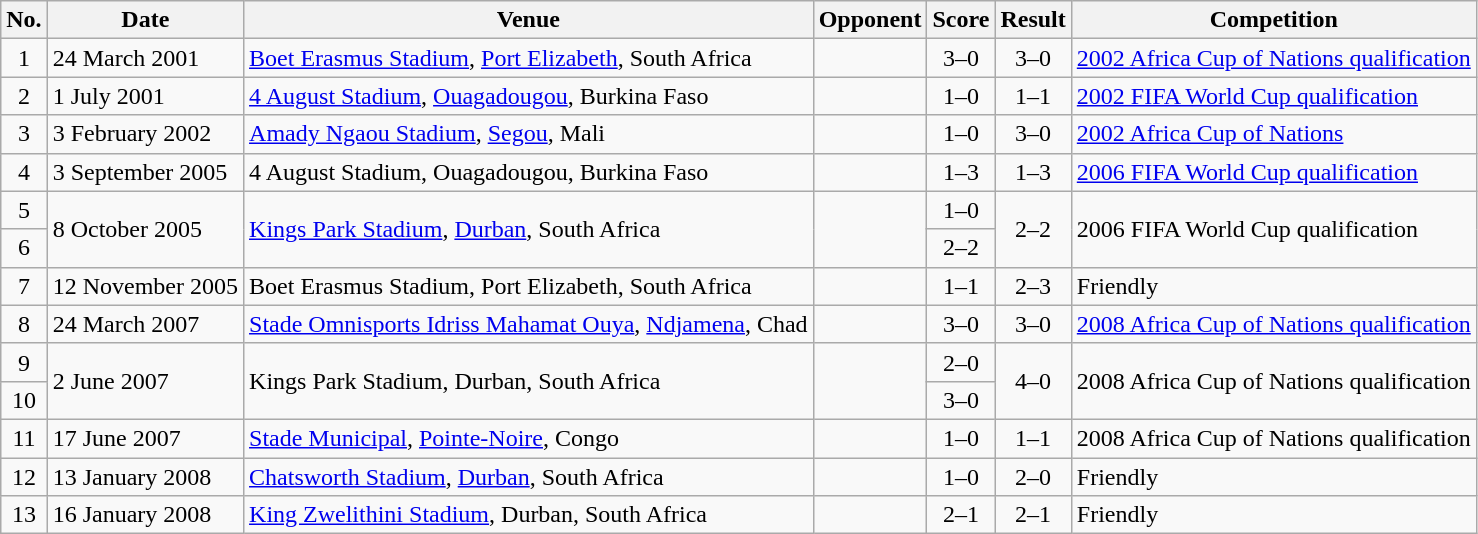<table class="wikitable sortable">
<tr>
<th scope="col">No.</th>
<th scope="col">Date</th>
<th scope="col">Venue</th>
<th scope="col">Opponent</th>
<th scope="col">Score</th>
<th scope="col">Result</th>
<th scope="col">Competition</th>
</tr>
<tr>
<td align="center">1</td>
<td>24 March 2001</td>
<td><a href='#'>Boet Erasmus Stadium</a>, <a href='#'>Port Elizabeth</a>, South Africa</td>
<td></td>
<td align="center">3–0</td>
<td align="center">3–0</td>
<td><a href='#'>2002 Africa Cup of Nations qualification</a></td>
</tr>
<tr>
<td align="center">2</td>
<td>1 July 2001</td>
<td><a href='#'>4 August Stadium</a>, <a href='#'>Ouagadougou</a>, Burkina Faso</td>
<td></td>
<td align="center">1–0</td>
<td align="center">1–1</td>
<td><a href='#'>2002 FIFA World Cup qualification</a></td>
</tr>
<tr>
<td align="center">3</td>
<td>3 February 2002</td>
<td><a href='#'>Amady Ngaou Stadium</a>, <a href='#'>Segou</a>, Mali</td>
<td></td>
<td align="center">1–0</td>
<td align="center">3–0</td>
<td><a href='#'>2002 Africa Cup of Nations</a></td>
</tr>
<tr>
<td align="center">4</td>
<td>3 September 2005</td>
<td>4 August Stadium, Ouagadougou, Burkina Faso</td>
<td></td>
<td align="center">1–3</td>
<td align="center">1–3</td>
<td><a href='#'>2006 FIFA World Cup qualification</a></td>
</tr>
<tr>
<td align="center">5</td>
<td rowspan="2">8 October 2005</td>
<td rowspan="2"><a href='#'>Kings Park Stadium</a>, <a href='#'>Durban</a>, South Africa</td>
<td rowspan="2"></td>
<td align="center">1–0</td>
<td rowspan="2" style="text-align:center">2–2</td>
<td rowspan="2">2006 FIFA World Cup qualification</td>
</tr>
<tr>
<td align="center">6</td>
<td align="center">2–2</td>
</tr>
<tr>
<td align="center">7</td>
<td>12 November 2005</td>
<td>Boet Erasmus Stadium, Port Elizabeth, South Africa</td>
<td></td>
<td align="center">1–1</td>
<td align="center">2–3</td>
<td>Friendly</td>
</tr>
<tr>
<td align="center">8</td>
<td>24 March 2007</td>
<td><a href='#'>Stade Omnisports Idriss Mahamat Ouya</a>, <a href='#'>Ndjamena</a>, Chad</td>
<td></td>
<td align="center">3–0</td>
<td align="center" style="text-align:center">3–0</td>
<td><a href='#'>2008 Africa Cup of Nations qualification</a></td>
</tr>
<tr>
<td align="center">9</td>
<td rowspan="2">2 June 2007</td>
<td rowspan="2">Kings Park Stadium, Durban, South Africa</td>
<td rowspan="2"></td>
<td align="center">2–0</td>
<td rowspan="2" style="text-align:center">4–0</td>
<td rowspan="2">2008 Africa Cup of Nations qualification</td>
</tr>
<tr>
<td align="center">10</td>
<td align="center">3–0</td>
</tr>
<tr>
<td align="center">11</td>
<td>17 June 2007</td>
<td><a href='#'>Stade Municipal</a>, <a href='#'>Pointe-Noire</a>, Congo</td>
<td></td>
<td align="center">1–0</td>
<td align="center">1–1</td>
<td>2008 Africa Cup of Nations qualification</td>
</tr>
<tr>
<td align="center">12</td>
<td>13 January 2008</td>
<td><a href='#'>Chatsworth Stadium</a>, <a href='#'>Durban</a>, South Africa</td>
<td></td>
<td align="center">1–0</td>
<td align="center">2–0</td>
<td>Friendly</td>
</tr>
<tr>
<td align="center">13</td>
<td>16 January 2008</td>
<td><a href='#'>King Zwelithini Stadium</a>, Durban, South Africa</td>
<td></td>
<td align="center">2–1</td>
<td align="center">2–1</td>
<td>Friendly</td>
</tr>
</table>
